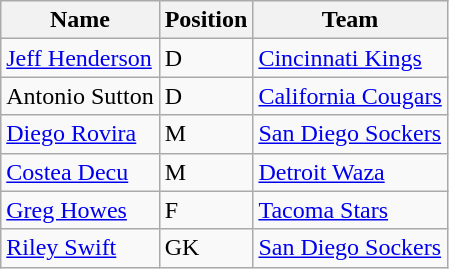<table class="wikitable">
<tr>
<th>Name</th>
<th>Position</th>
<th>Team</th>
</tr>
<tr>
<td><a href='#'>Jeff Henderson</a></td>
<td>D</td>
<td><a href='#'>Cincinnati Kings</a></td>
</tr>
<tr>
<td>Antonio Sutton</td>
<td>D</td>
<td><a href='#'>California Cougars</a></td>
</tr>
<tr>
<td><a href='#'>Diego Rovira</a></td>
<td>M</td>
<td><a href='#'>San Diego Sockers</a></td>
</tr>
<tr>
<td><a href='#'>Costea Decu</a></td>
<td>M</td>
<td><a href='#'>Detroit Waza</a></td>
</tr>
<tr>
<td><a href='#'>Greg Howes</a></td>
<td>F</td>
<td><a href='#'>Tacoma Stars</a></td>
</tr>
<tr>
<td><a href='#'>Riley Swift</a></td>
<td>GK</td>
<td><a href='#'>San Diego Sockers</a></td>
</tr>
</table>
